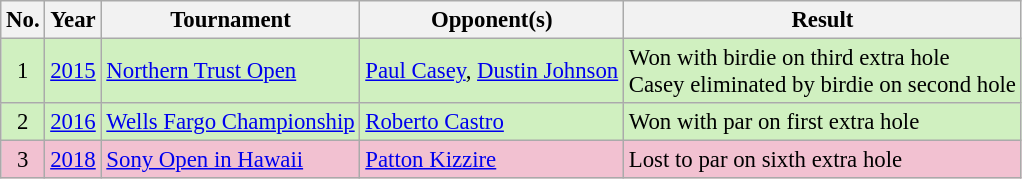<table class="wikitable" style="font-size:95%;">
<tr>
<th>No.</th>
<th>Year</th>
<th>Tournament</th>
<th>Opponent(s)</th>
<th>Result</th>
</tr>
<tr style="background:#D0F0C0;">
<td align=center>1</td>
<td><a href='#'>2015</a></td>
<td><a href='#'>Northern Trust Open</a></td>
<td> <a href='#'>Paul Casey</a>,  <a href='#'>Dustin Johnson</a></td>
<td>Won with birdie on third extra hole<br>Casey eliminated by birdie on second hole</td>
</tr>
<tr style="background:#D0F0C0;">
<td align=center>2</td>
<td><a href='#'>2016</a></td>
<td><a href='#'>Wells Fargo Championship</a></td>
<td> <a href='#'>Roberto Castro</a></td>
<td>Won with par on first extra hole</td>
</tr>
<tr style="background:#F2C1D1;">
<td align=center>3</td>
<td><a href='#'>2018</a></td>
<td><a href='#'>Sony Open in Hawaii</a></td>
<td> <a href='#'>Patton Kizzire</a></td>
<td>Lost to par on sixth extra hole</td>
</tr>
</table>
